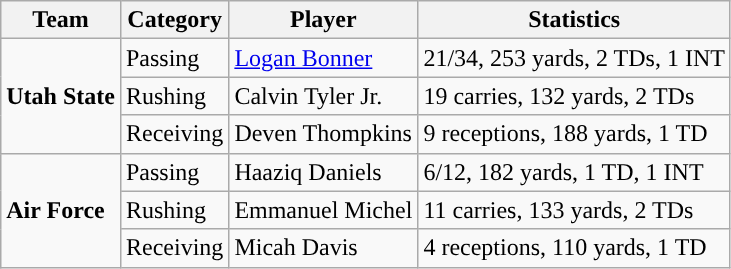<table class="wikitable" style="float: left;">
<tr>
<th>Team</th>
<th>Category</th>
<th>Player</th>
<th>Statistics</th>
</tr>
<tr>
<td rowspan=3><strong>Utah State</strong></td>
<td>Passing</td>
<td><a href='#'>Logan Bonner</a></td>
<td>21/34, 253 yards, 2 TDs, 1 INT</td>
</tr>
<tr>
<td>Rushing</td>
<td>Calvin Tyler Jr.</td>
<td>19 carries, 132 yards, 2 TDs</td>
</tr>
<tr>
<td>Receiving</td>
<td>Deven Thompkins</td>
<td>9 receptions, 188 yards, 1 TD</td>
</tr>
<tr>
<td rowspan=3><strong>Air Force</strong></td>
<td>Passing</td>
<td>Haaziq Daniels</td>
<td>6/12, 182 yards, 1 TD, 1 INT</td>
</tr>
<tr>
<td>Rushing</td>
<td>Emmanuel Michel</td>
<td>11 carries, 133 yards, 2 TDs</td>
</tr>
<tr>
<td>Receiving</td>
<td>Micah Davis</td>
<td>4 receptions, 110 yards, 1 TD</td>
</tr>
</table>
